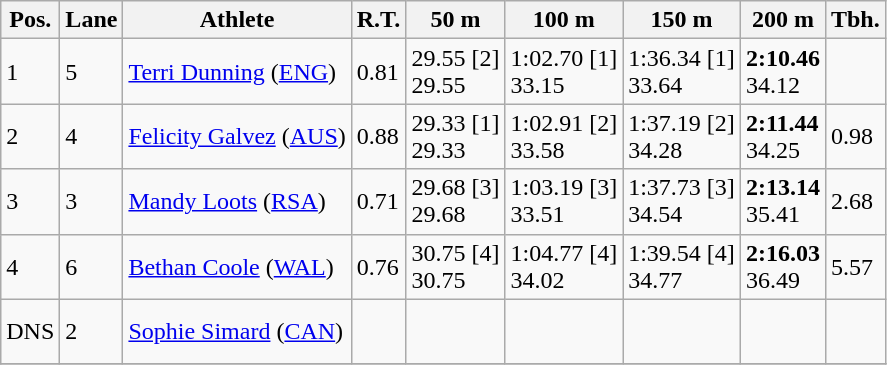<table class="wikitable">
<tr>
<th>Pos.</th>
<th>Lane</th>
<th>Athlete</th>
<th>R.T.</th>
<th>50 m</th>
<th>100 m</th>
<th>150 m</th>
<th>200 m</th>
<th>Tbh.</th>
</tr>
<tr>
<td>1</td>
<td>5</td>
<td> <a href='#'>Terri Dunning</a> (<a href='#'>ENG</a>)</td>
<td>0.81</td>
<td>29.55 [2]<br>29.55</td>
<td>1:02.70 [1]<br>33.15</td>
<td>1:36.34 [1]<br>33.64</td>
<td><strong>2:10.46</strong><br>34.12</td>
<td> </td>
</tr>
<tr>
<td>2</td>
<td>4</td>
<td> <a href='#'>Felicity Galvez</a> (<a href='#'>AUS</a>)</td>
<td>0.88</td>
<td>29.33 [1]<br>29.33</td>
<td>1:02.91 [2]<br>33.58</td>
<td>1:37.19 [2]<br>34.28</td>
<td><strong>2:11.44</strong><br>34.25</td>
<td>0.98</td>
</tr>
<tr>
<td>3</td>
<td>3</td>
<td> <a href='#'>Mandy Loots</a> (<a href='#'>RSA</a>)</td>
<td>0.71</td>
<td>29.68 [3]<br>29.68</td>
<td>1:03.19 [3]<br>33.51</td>
<td>1:37.73 [3]<br>34.54</td>
<td><strong>2:13.14</strong><br>35.41</td>
<td>2.68</td>
</tr>
<tr>
<td>4</td>
<td>6</td>
<td> <a href='#'>Bethan Coole</a> (<a href='#'>WAL</a>)</td>
<td>0.76</td>
<td>30.75 [4]<br>30.75</td>
<td>1:04.77 [4]<br>34.02</td>
<td>1:39.54 [4]<br>34.77</td>
<td><strong>2:16.03</strong><br>36.49</td>
<td>5.57</td>
</tr>
<tr>
<td>DNS</td>
<td>2</td>
<td> <a href='#'>Sophie Simard</a> (<a href='#'>CAN</a>)</td>
<td> </td>
<td><br> </td>
<td><br> </td>
<td><br> </td>
<td><br> </td>
<td> </td>
</tr>
<tr>
</tr>
</table>
